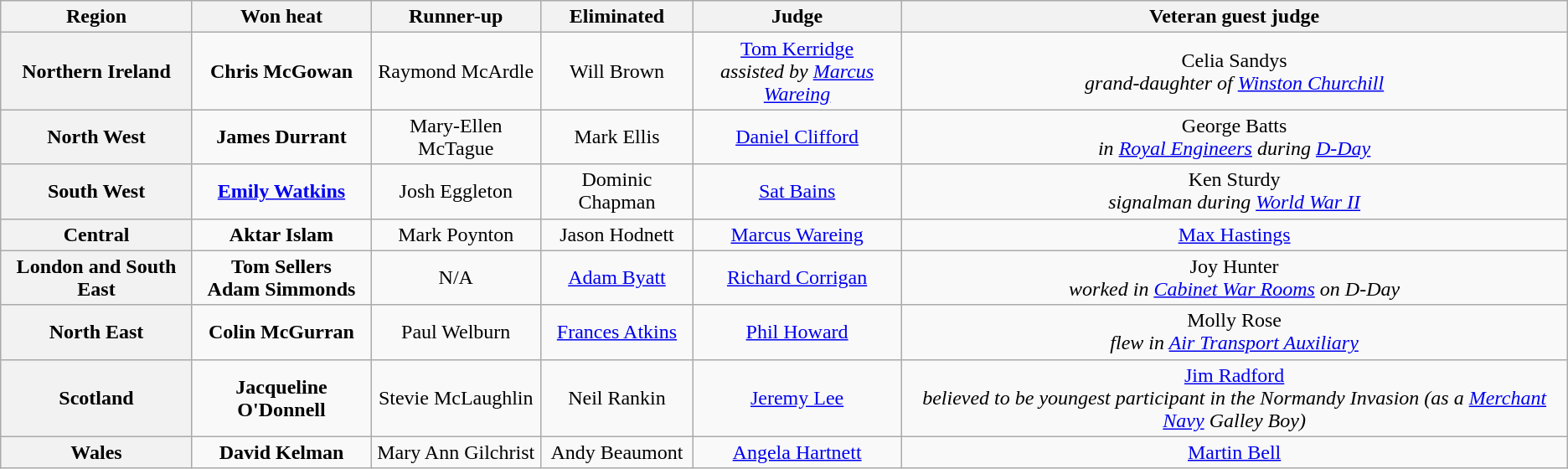<table class="wikitable plainrowheaders sortable" style="text-align:center;">
<tr>
<th scope="col">Region</th>
<th scope="col">Won heat</th>
<th scope="col">Runner-up</th>
<th scope="col">Eliminated</th>
<th scope="col">Judge</th>
<th scope="col">Veteran guest judge</th>
</tr>
<tr>
<th scope="row">Northern Ireland</th>
<td><strong>Chris McGowan</strong></td>
<td>Raymond McArdle</td>
<td>Will Brown</td>
<td><a href='#'>Tom Kerridge</a><br><em>assisted by <a href='#'>Marcus Wareing</a></em></td>
<td>Celia Sandys<br><em>grand-daughter of <a href='#'>Winston Churchill</a></em></td>
</tr>
<tr>
<th scope="row">North West</th>
<td><strong>James Durrant</strong></td>
<td>Mary-Ellen McTague</td>
<td>Mark Ellis</td>
<td><a href='#'>Daniel Clifford</a></td>
<td>George Batts<br><em>in <a href='#'>Royal Engineers</a> during <a href='#'>D-Day</a></em></td>
</tr>
<tr>
<th scope="row">South West</th>
<td><strong><a href='#'>Emily Watkins</a></strong></td>
<td>Josh Eggleton</td>
<td>Dominic Chapman</td>
<td><a href='#'>Sat Bains</a></td>
<td>Ken Sturdy<br><em>signalman during <a href='#'>World War II</a></em></td>
</tr>
<tr>
<th scope="row">Central</th>
<td><strong>Aktar Islam</strong></td>
<td>Mark Poynton</td>
<td>Jason Hodnett</td>
<td><a href='#'>Marcus Wareing</a></td>
<td><a href='#'>Max Hastings</a></td>
</tr>
<tr>
<th scope="row">London and South East</th>
<td><strong>Tom Sellers</strong><br><strong>Adam Simmonds</strong></td>
<td>N/A</td>
<td><a href='#'>Adam Byatt</a></td>
<td><a href='#'>Richard Corrigan</a></td>
<td>Joy Hunter<br><em>worked in <a href='#'>Cabinet War Rooms</a> on D-Day</em></td>
</tr>
<tr>
<th scope="row">North East</th>
<td><strong>Colin McGurran</strong></td>
<td>Paul Welburn</td>
<td><a href='#'>Frances Atkins</a></td>
<td><a href='#'>Phil Howard</a></td>
<td>Molly Rose<br><em>flew in <a href='#'>Air Transport Auxiliary</a></em></td>
</tr>
<tr>
<th scope="row">Scotland</th>
<td><strong>Jacqueline O'Donnell</strong></td>
<td>Stevie McLaughlin</td>
<td>Neil Rankin</td>
<td><a href='#'>Jeremy Lee</a></td>
<td><a href='#'>Jim Radford</a><br><em>believed to be youngest participant in the Normandy Invasion (as a <a href='#'>Merchant Navy</a> Galley Boy)</em></td>
</tr>
<tr>
<th scope="row">Wales</th>
<td><strong>David Kelman</strong></td>
<td>Mary Ann Gilchrist</td>
<td>Andy Beaumont</td>
<td><a href='#'>Angela Hartnett</a></td>
<td><a href='#'>Martin Bell</a></td>
</tr>
</table>
